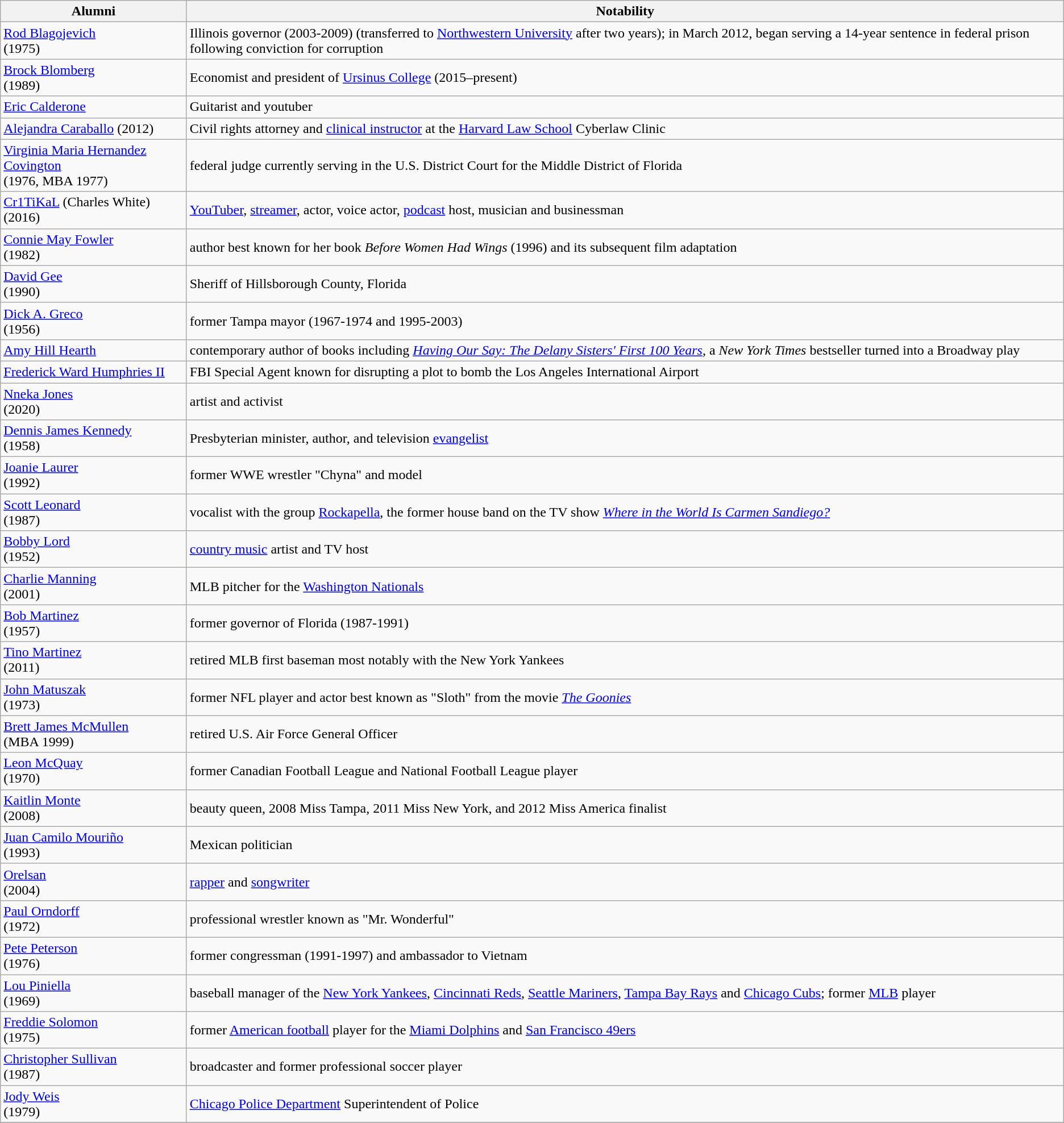<table class="wikitable">
<tr>
<th>Alumni</th>
<th>Notability</th>
</tr>
<tr>
<td><a href='#'>Rod Blagojevich</a> <br>(1975)</td>
<td>Illinois governor (2003-2009) (transferred to <a href='#'>Northwestern University</a> after two years); in March 2012,  began serving a 14-year sentence in federal prison following conviction for corruption</td>
</tr>
<tr>
<td><a href='#'>Brock Blomberg</a> <br>(1989)</td>
<td>Economist and president of <a href='#'>Ursinus College</a> (2015–present)</td>
</tr>
<tr>
<td><a href='#'>Eric Calderone</a></td>
<td>Guitarist and youtuber</td>
</tr>
<tr>
<td><a href='#'>Alejandra Caraballo</a> (2012)</td>
<td>Civil rights attorney and <a href='#'>clinical instructor</a> at the <a href='#'>Harvard Law School</a> Cyberlaw Clinic</td>
</tr>
<tr>
<td><a href='#'>Virginia Maria Hernandez Covington</a> <br>(1976, MBA 1977)</td>
<td>federal judge currently serving in the U.S. District Court for the Middle District of Florida</td>
</tr>
<tr>
<td><a href='#'>Cr1TiKaL</a> (Charles White)<br>(2016)</td>
<td><a href='#'>YouTuber</a>, <a href='#'>streamer</a>, actor, voice actor, <a href='#'>podcast</a> host, musician and businessman</td>
</tr>
<tr>
<td><a href='#'>Connie May Fowler</a> <br>(1982)</td>
<td>author best known for her book <em>Before Women Had Wings</em> (1996) and its subsequent film adaptation</td>
</tr>
<tr>
<td><a href='#'>David Gee</a> <br>(1990)</td>
<td>Sheriff of Hillsborough County, Florida</td>
</tr>
<tr>
<td><a href='#'>Dick A. Greco</a><br>(1956)</td>
<td>former Tampa mayor (1967-1974 and 1995-2003)</td>
</tr>
<tr>
<td><a href='#'>Amy Hill Hearth</a></td>
<td>contemporary author of books including <em><a href='#'>Having Our Say: The Delany Sisters' First 100 Years</a></em>, a <em>New York Times</em> bestseller turned into a Broadway play</td>
</tr>
<tr>
<td><a href='#'>Frederick Ward Humphries II</a></td>
<td>FBI Special Agent known for disrupting a plot to bomb the Los Angeles International Airport</td>
</tr>
<tr>
<td><a href='#'>Nneka Jones</a><br>(2020)</td>
<td>artist and activist</td>
</tr>
<tr>
<td><a href='#'>Dennis James Kennedy</a> <br>(1958)</td>
<td>Presbyterian minister, author, and television <a href='#'>evangelist</a></td>
</tr>
<tr>
<td><a href='#'>Joanie Laurer</a> <br>(1992)</td>
<td>former WWE wrestler "Chyna" and model</td>
</tr>
<tr>
<td><a href='#'>Scott Leonard</a><br>(1987)</td>
<td>vocalist with the group <a href='#'>Rockapella</a>, the former house band on the TV show <em><a href='#'>Where in the World Is Carmen Sandiego?</a></em></td>
</tr>
<tr>
<td><a href='#'>Bobby Lord</a><br>(1952)</td>
<td><a href='#'>country music</a> artist and TV host</td>
</tr>
<tr>
<td><a href='#'>Charlie Manning</a> <br>(2001)</td>
<td>MLB pitcher for the <a href='#'>Washington Nationals</a></td>
</tr>
<tr>
<td><a href='#'>Bob Martinez</a><br>(1957)</td>
<td>former governor of Florida (1987-1991)</td>
</tr>
<tr>
<td><a href='#'>Tino Martinez</a> <br>(2011)</td>
<td>retired MLB first baseman most notably with the New York Yankees</td>
</tr>
<tr>
<td><a href='#'>John Matuszak</a> <br>(1973)</td>
<td>former NFL player and actor best known as "Sloth" from the movie <em><a href='#'>The Goonies</a></em></td>
</tr>
<tr>
<td><a href='#'>Brett James McMullen</a><br>(MBA 1999)</td>
<td>retired U.S. Air Force General Officer</td>
</tr>
<tr>
<td><a href='#'>Leon McQuay</a> <br>(1970)</td>
<td>former Canadian Football League and National Football League player</td>
</tr>
<tr>
<td><a href='#'>Kaitlin Monte</a> <br>(2008)</td>
<td>beauty queen, 2008 Miss Tampa, 2011 Miss New York, and 2012 Miss America finalist</td>
</tr>
<tr>
<td><a href='#'>Juan Camilo Mouriño</a> <br>(1993)</td>
<td>Mexican politician</td>
</tr>
<tr>
<td><a href='#'>Orelsan</a> <br>(2004)</td>
<td><a href='#'>rapper</a> and <a href='#'>songwriter</a></td>
</tr>
<tr>
<td><a href='#'>Paul Orndorff</a> <br>(1972)</td>
<td>professional wrestler known as "Mr. Wonderful"</td>
</tr>
<tr>
<td><a href='#'>Pete Peterson</a> <br>(1976)</td>
<td>former congressman (1991-1997) and ambassador to Vietnam</td>
</tr>
<tr>
<td><a href='#'>Lou Piniella</a> <br>(1969)</td>
<td>baseball manager of the <a href='#'>New York Yankees</a>, <a href='#'>Cincinnati Reds</a>, <a href='#'>Seattle Mariners</a>, <a href='#'>Tampa Bay Rays</a> and <a href='#'>Chicago Cubs</a>; former <a href='#'>MLB</a> player</td>
</tr>
<tr>
<td><a href='#'>Freddie Solomon</a> <br>(1975)</td>
<td>former <a href='#'>American football</a> player for the <a href='#'>Miami Dolphins</a> and <a href='#'>San Francisco 49ers</a></td>
</tr>
<tr>
<td><a href='#'>Christopher Sullivan</a> <br>(1987)</td>
<td>broadcaster and former professional soccer player</td>
</tr>
<tr>
<td><a href='#'>Jody Weis</a><br>(1979)</td>
<td><a href='#'>Chicago Police Department</a> Superintendent of Police</td>
</tr>
<tr>
</tr>
</table>
